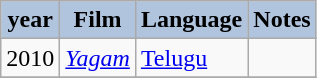<table class="wikitable sortable">
<tr style="text-align:enter;">
<th style="background:#B0C4DE;">year</th>
<th style="background:#B0C4DE;">Film</th>
<th style="background:#B0C4DE;">Language</th>
<th style="background:#B0C4DE;">Notes</th>
</tr>
<tr>
<td>2010</td>
<td><em><a href='#'>Yagam</a></em></td>
<td><a href='#'>Telugu</a></td>
<td></td>
</tr>
<tr>
</tr>
</table>
